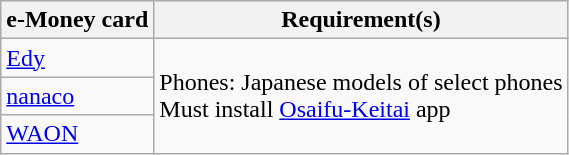<table class="wikitable">
<tr>
<th>e-Money card</th>
<th>Requirement(s)</th>
</tr>
<tr>
<td><a href='#'>Edy</a></td>
<td rowspan="3">Phones: Japanese models of select phones<br>Must install <a href='#'>Osaifu-Keitai</a> app</td>
</tr>
<tr>
<td><a href='#'>nanaco</a></td>
</tr>
<tr>
<td><a href='#'>WAON</a></td>
</tr>
</table>
